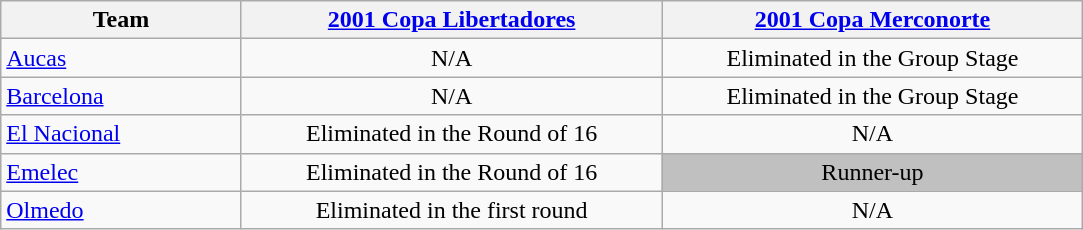<table class="wikitable">
<tr>
<th width= 16%>Team</th>
<th width= 28%><a href='#'>2001 Copa Libertadores</a></th>
<th width= 28%><a href='#'>2001 Copa Merconorte</a></th>
</tr>
<tr align="center">
<td align="left"><a href='#'>Aucas</a></td>
<td>N/A</td>
<td>Eliminated in the Group Stage</td>
</tr>
<tr align="center">
<td align="left"><a href='#'>Barcelona</a></td>
<td>N/A</td>
<td>Eliminated in the Group Stage</td>
</tr>
<tr align="center">
<td align="left"><a href='#'>El Nacional</a></td>
<td>Eliminated in the Round of 16</td>
<td>N/A</td>
</tr>
<tr align="center">
<td align="left"><a href='#'>Emelec</a></td>
<td>Eliminated in the Round of 16</td>
<td bgcolor=silver>Runner-up</td>
</tr>
<tr align="center">
<td align="left"><a href='#'>Olmedo</a></td>
<td>Eliminated in the first round</td>
<td>N/A</td>
</tr>
</table>
